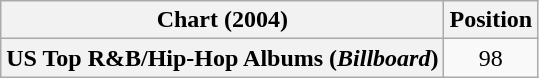<table class="wikitable plainrowheaders">
<tr>
<th scope="col">Chart (2004)</th>
<th scope="col">Position</th>
</tr>
<tr>
<th scope="row">US Top R&B/Hip-Hop Albums (<em>Billboard</em>)</th>
<td style="text-align:center;">98</td>
</tr>
</table>
